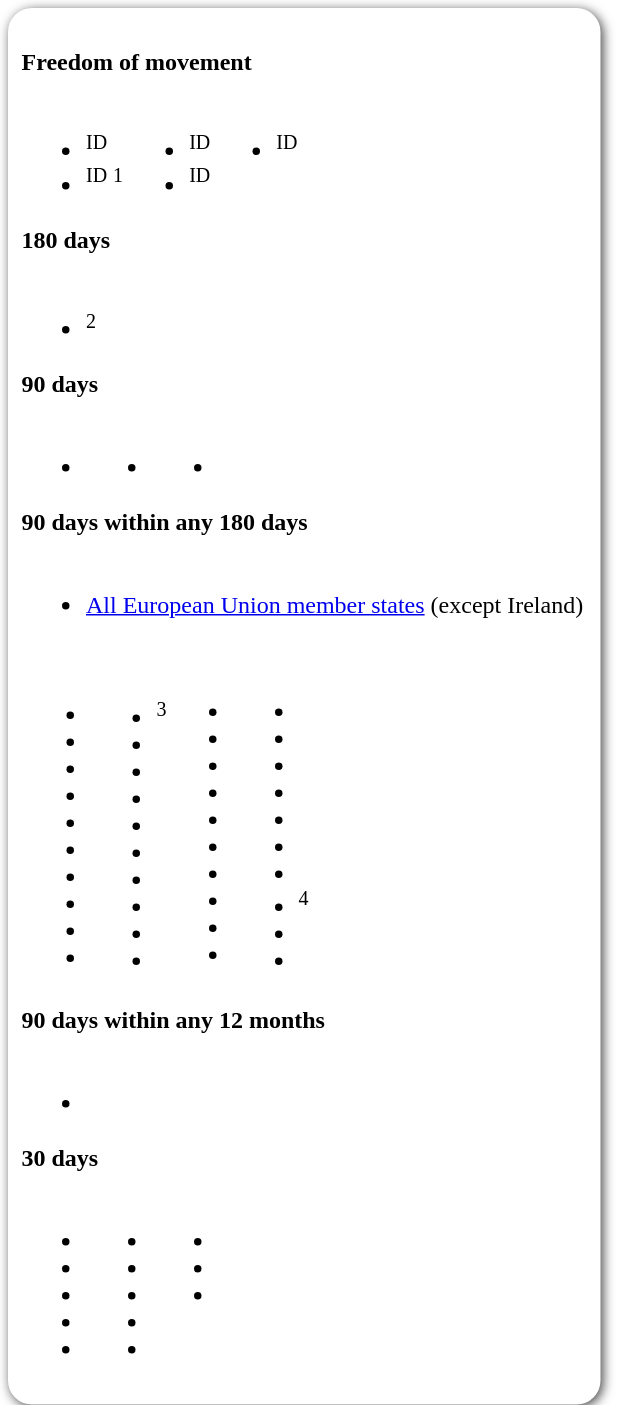<table style=" border-radius:1em; box-shadow: 0.1em 0.1em 0.5em rgba(0,0,0,0.75); background-color: white; border: 1px solid white; padding: 5px;">
<tr style="vertical-align:top;">
<td><br><strong>Freedom of movement</strong><table>
<tr>
<td><br><ul><li><sup>ID</sup></li><li><sup>ID</sup> <sup>1</sup></li></ul></td>
<td valign="top"><br><ul><li><sup>ID</sup></li><li><sup>ID</sup></li></ul></td>
<td valign="top"><br><ul><li><sup>ID</sup></li></ul></td>
<td></td>
</tr>
</table>
<strong>180 days</strong><table>
<tr>
<td><br><ul><li><sup>2</sup></li></ul></td>
<td></td>
</tr>
</table>
<strong>90 days</strong><table>
<tr>
<td><br><ul><li></li></ul></td>
<td valign="top"><br><ul><li></li></ul></td>
<td valign="top"><br><ul><li></li></ul></td>
<td></td>
</tr>
</table>
<strong>90 days within any 180 days</strong><table>
<tr style="vertical-align:top;">
<td><br><ul><li> <a href='#'>All European Union member states</a> (except Ireland)</li></ul><table>
<tr>
<td><br><ul><li></li><li></li><li></li><li></li><li></li><li></li><li></li><li></li><li></li><li></li></ul></td>
<td valign="top"><br><ul><li><sup>3</sup></li><li></li><li></li><li></li><li></li><li></li><li></li><li></li><li></li><li></li></ul></td>
<td valign="top"><br><ul><li></li><li></li><li></li><li></li><li></li><li></li><li></li><li></li><li></li><li></li></ul></td>
<td valign="top"><br><ul><li></li><li></li><li></li><li></li><li></li><li></li><li></li><li><sup>4</sup></li><li></li><li></li></ul></td>
</tr>
</table>
</td>
</tr>
</table>
<strong>90 days within any 12 months</strong><table>
<tr>
<td><br><ul><li></li></ul></td>
<td></td>
</tr>
</table>
<strong>30 days</strong><table>
<tr>
<td><br><ul><li></li><li></li><li></li><li></li><li></li></ul></td>
<td valign="top"><br><ul><li></li><li></li><li></li><li></li><li></li></ul></td>
<td valign="top"><br><ul><li></li><li></li><li></li></ul></td>
<td></td>
</tr>
</table>
</td>
</tr>
</table>
